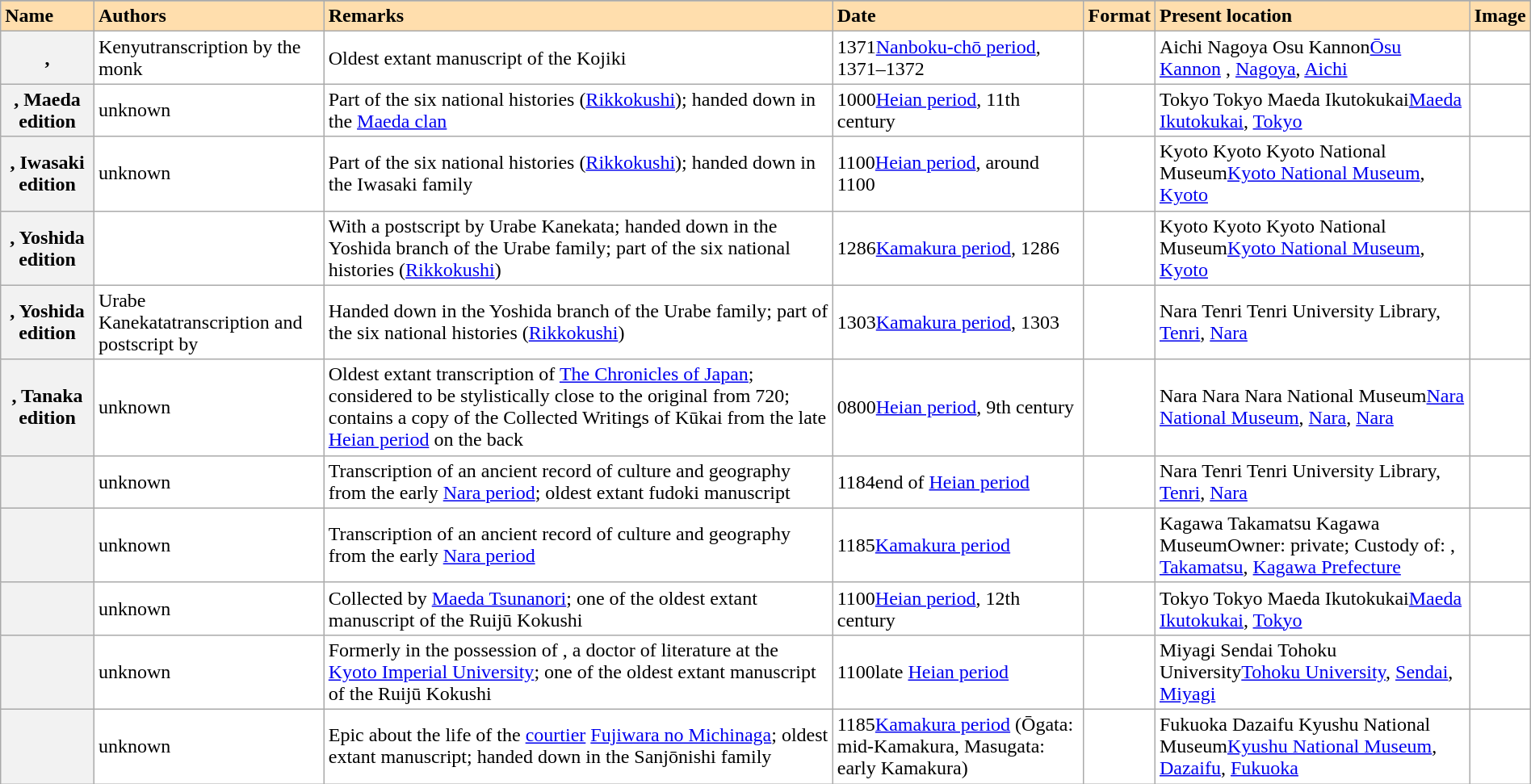<table class="wikitable sortable" style="width:100%; background:#fff;">
<tr>
</tr>
<tr>
<th scope="col" style="text-align:left; background:#ffdead;">Name</th>
<th scope="col" style="text-align:left; background:#ffdead;">Authors</th>
<th scope="col" style="text-align:left; background:#ffdead;" class="unsortable">Remarks</th>
<th scope="col" style="text-align:left; background:#ffdead;">Date</th>
<th scope="col" style="text-align:left; background:#ffdead;">Format</th>
<th scope="col" style="text-align:left; background:#ffdead;">Present location</th>
<th scope="col" style="text-align:left; background:#ffdead;" class="unsortable">Image</th>
</tr>
<tr>
<th scope="row">, </th>
<td><span>Kenyu</span>transcription by the monk </td>
<td>Oldest extant manuscript of the Kojiki</td>
<td><span>1371</span><a href='#'>Nanboku-chō period</a>, 1371–1372</td>
<td></td>
<td><span>Aichi Nagoya Osu Kannon</span><a href='#'>Ōsu Kannon</a> , <a href='#'>Nagoya</a>, <a href='#'>Aichi</a></td>
<td></td>
</tr>
<tr>
<th scope="row">, Maeda edition</th>
<td>unknown</td>
<td>Part of the six national histories (<a href='#'>Rikkokushi</a>); handed down in the <a href='#'>Maeda clan</a></td>
<td><span>1000</span><a href='#'>Heian period</a>, 11th century</td>
<td></td>
<td><span>Tokyo Tokyo Maeda Ikutokukai</span><a href='#'>Maeda Ikutokukai</a>, <a href='#'>Tokyo</a></td>
<td></td>
</tr>
<tr>
<th scope="row">, Iwasaki edition</th>
<td>unknown</td>
<td>Part of the six national histories (<a href='#'>Rikkokushi</a>); handed down in the Iwasaki family</td>
<td><span>1100</span><a href='#'>Heian period</a>, around 1100</td>
<td></td>
<td><span>Kyoto Kyoto Kyoto National Museum</span><a href='#'>Kyoto National Museum</a>, <a href='#'>Kyoto</a></td>
<td></td>
</tr>
<tr>
<th scope="row">, Yoshida edition</th>
<td></td>
<td>With a postscript by Urabe Kanekata; handed down in the Yoshida branch of the Urabe family; part of the six national histories (<a href='#'>Rikkokushi</a>)</td>
<td><span>1286</span><a href='#'>Kamakura period</a>, 1286</td>
<td></td>
<td><span>Kyoto Kyoto Kyoto National Museum</span><a href='#'>Kyoto National Museum</a>, <a href='#'>Kyoto</a></td>
<td></td>
</tr>
<tr>
<th scope="row">, Yoshida edition</th>
<td><span>Urabe Kanekata</span>transcription and postscript by </td>
<td>Handed down in the Yoshida branch of the Urabe family; part of the six national histories (<a href='#'>Rikkokushi</a>)</td>
<td><span>1303</span><a href='#'>Kamakura period</a>, 1303</td>
<td></td>
<td><span>Nara Tenri Tenri University Library</span>, <a href='#'>Tenri</a>, <a href='#'>Nara</a></td>
<td></td>
</tr>
<tr>
<th scope="row">, Tanaka edition</th>
<td>unknown</td>
<td>Oldest extant transcription of <a href='#'>The Chronicles of Japan</a>; considered to be stylistically close to the original from 720; contains a copy of the Collected Writings of Kūkai from the late <a href='#'>Heian period</a> on the back</td>
<td><span>0800</span><a href='#'>Heian period</a>, 9th century</td>
<td></td>
<td><span>Nara Nara Nara National Museum</span><a href='#'>Nara National Museum</a>, <a href='#'>Nara</a>, <a href='#'>Nara</a></td>
<td></td>
</tr>
<tr>
<th scope="row"></th>
<td>unknown</td>
<td>Transcription of an ancient record of culture and geography from the early <a href='#'>Nara period</a>; oldest extant fudoki manuscript</td>
<td><span>1184</span>end of <a href='#'>Heian period</a></td>
<td></td>
<td><span>Nara Tenri Tenri University Library</span>, <a href='#'>Tenri</a>, <a href='#'>Nara</a></td>
<td></td>
</tr>
<tr>
<th scope="row"></th>
<td>unknown</td>
<td>Transcription of an ancient record of culture and geography from the early <a href='#'>Nara period</a></td>
<td><span>1185</span><a href='#'>Kamakura period</a></td>
<td></td>
<td><span>Kagawa Takamatsu Kagawa Museum</span>Owner: private; Custody of: , <a href='#'>Takamatsu</a>, <a href='#'>Kagawa Prefecture</a></td>
<td></td>
</tr>
<tr>
<th scope="row"></th>
<td>unknown</td>
<td>Collected by <a href='#'>Maeda Tsunanori</a>; one of the oldest extant manuscript of the Ruijū Kokushi</td>
<td><span>1100</span><a href='#'>Heian period</a>, 12th century</td>
<td></td>
<td><span>Tokyo Tokyo Maeda Ikutokukai</span><a href='#'>Maeda Ikutokukai</a>, <a href='#'>Tokyo</a></td>
<td></td>
</tr>
<tr>
<th scope="row"></th>
<td>unknown</td>
<td>Formerly in the possession of , a doctor of literature at the <a href='#'>Kyoto Imperial University</a>; one of the oldest extant manuscript of the Ruijū Kokushi</td>
<td><span>1100</span>late <a href='#'>Heian period</a></td>
<td></td>
<td><span>Miyagi Sendai Tohoku University</span><a href='#'>Tohoku University</a>, <a href='#'>Sendai</a>, <a href='#'>Miyagi</a></td>
<td></td>
</tr>
<tr>
<th scope="row"></th>
<td>unknown</td>
<td>Epic about the life of the <a href='#'>courtier</a> <a href='#'>Fujiwara no Michinaga</a>; oldest extant manuscript; handed down in the Sanjōnishi family</td>
<td><span>1185</span><a href='#'>Kamakura period</a> (Ōgata: mid-Kamakura, Masugata: early Kamakura)</td>
<td></td>
<td><span>Fukuoka Dazaifu Kyushu National Museum</span><a href='#'>Kyushu National Museum</a>, <a href='#'>Dazaifu</a>, <a href='#'>Fukuoka</a></td>
<td></td>
</tr>
</table>
